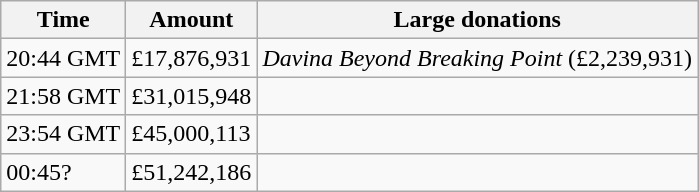<table class="wikitable">
<tr>
<th>Time</th>
<th>Amount</th>
<th>Large donations</th>
</tr>
<tr>
<td>20:44 GMT</td>
<td>£17,876,931</td>
<td><em>Davina Beyond Breaking Point</em> (£2,239,931)</td>
</tr>
<tr>
<td>21:58 GMT</td>
<td>£31,015,948</td>
<td></td>
</tr>
<tr>
<td>23:54 GMT</td>
<td>£45,000,113</td>
<td></td>
</tr>
<tr>
<td>00:45?</td>
<td>£51,242,186</td>
<td></td>
</tr>
</table>
